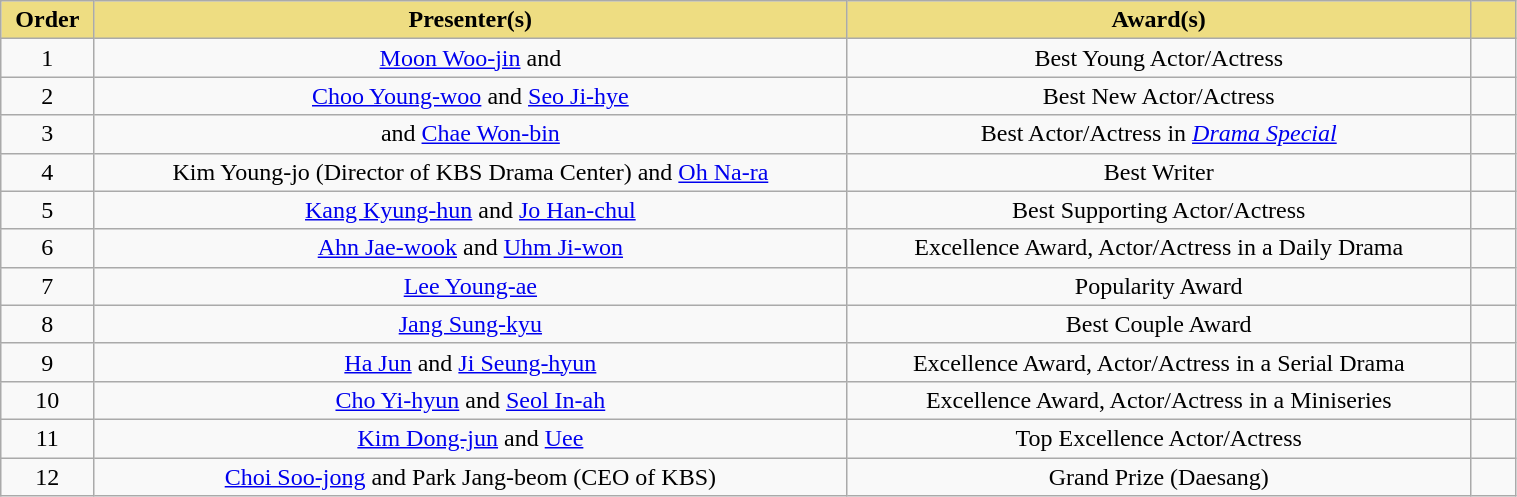<table class="wikitable" style="text-align:center; width:80%">
<tr>
<th scope="col" style="background:#eedd82">Order</th>
<th scope="col" style="background:#eedd82">Presenter(s)</th>
<th scope="col" style="background:#eedd82">Award(s)</th>
<th scope="col" class="unsortable" style="background:#eedd82; width:3%"></th>
</tr>
<tr>
<td>1</td>
<td><a href='#'>Moon Woo-jin</a> and </td>
<td>Best Young Actor/Actress</td>
<td></td>
</tr>
<tr>
<td>2</td>
<td><a href='#'>Choo Young-woo</a> and <a href='#'>Seo Ji-hye</a></td>
<td>Best New Actor/Actress</td>
<td></td>
</tr>
<tr>
<td>3</td>
<td> and <a href='#'>Chae Won-bin</a></td>
<td>Best Actor/Actress in <em><a href='#'>Drama Special</a></em></td>
<td></td>
</tr>
<tr>
<td>4</td>
<td>Kim Young-jo (Director of KBS Drama Center) and <a href='#'>Oh Na-ra</a></td>
<td>Best Writer</td>
<td></td>
</tr>
<tr>
<td>5</td>
<td><a href='#'>Kang Kyung-hun</a> and <a href='#'>Jo Han-chul</a></td>
<td>Best Supporting Actor/Actress</td>
<td></td>
</tr>
<tr>
<td>6</td>
<td><a href='#'>Ahn Jae-wook</a> and <a href='#'>Uhm Ji-won</a></td>
<td>Excellence Award, Actor/Actress in a Daily Drama</td>
<td></td>
</tr>
<tr>
<td>7</td>
<td><a href='#'>Lee Young-ae</a></td>
<td>Popularity Award</td>
<td></td>
</tr>
<tr>
<td>8</td>
<td><a href='#'>Jang Sung-kyu</a></td>
<td>Best Couple Award</td>
<td></td>
</tr>
<tr>
<td>9</td>
<td><a href='#'>Ha Jun</a> and <a href='#'>Ji Seung-hyun</a></td>
<td>Excellence Award, Actor/Actress in a Serial Drama</td>
<td></td>
</tr>
<tr>
<td>10</td>
<td><a href='#'>Cho Yi-hyun</a> and <a href='#'>Seol In-ah</a></td>
<td>Excellence Award, Actor/Actress in a Miniseries</td>
<td></td>
</tr>
<tr>
<td>11</td>
<td><a href='#'>Kim Dong-jun</a> and <a href='#'>Uee</a></td>
<td>Top Excellence Actor/Actress</td>
<td></td>
</tr>
<tr>
<td>12</td>
<td><a href='#'>Choi Soo-jong</a> and Park Jang-beom (CEO of KBS)</td>
<td>Grand Prize (Daesang)</td>
<td></td>
</tr>
</table>
